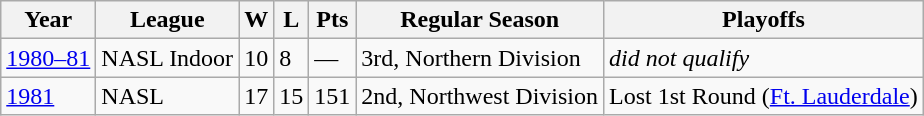<table class="wikitable">
<tr>
<th>Year</th>
<th>League</th>
<th>W</th>
<th>L</th>
<th>Pts</th>
<th>Regular Season</th>
<th>Playoffs</th>
</tr>
<tr>
<td><a href='#'>1980–81</a></td>
<td>NASL Indoor</td>
<td>10</td>
<td>8</td>
<td>—</td>
<td>3rd, Northern Division</td>
<td><em>did not qualify</em></td>
</tr>
<tr>
<td><a href='#'>1981</a></td>
<td>NASL</td>
<td>17</td>
<td>15</td>
<td>151</td>
<td>2nd, Northwest Division</td>
<td>Lost 1st Round (<a href='#'>Ft. Lauderdale</a>)</td>
</tr>
</table>
